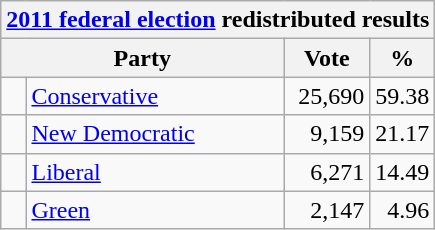<table class="wikitable">
<tr>
<th colspan="4"><a href='#'>2011 federal election</a> redistributed results</th>
</tr>
<tr>
<th bgcolor="#DDDDFF" width="130px" colspan="2">Party</th>
<th bgcolor="#DDDDFF" width="50px">Vote</th>
<th bgcolor="#DDDDFF" width="30px">%</th>
</tr>
<tr>
<td> </td>
<td><a href='#'>Conservative</a></td>
<td align=right>25,690</td>
<td align=right>59.38</td>
</tr>
<tr>
<td> </td>
<td><a href='#'>New Democratic</a></td>
<td align=right>9,159</td>
<td align=right>21.17</td>
</tr>
<tr>
<td> </td>
<td><a href='#'>Liberal</a></td>
<td align=right>6,271</td>
<td align=right>14.49</td>
</tr>
<tr>
<td> </td>
<td><a href='#'>Green</a></td>
<td align=right>2,147</td>
<td align=right>4.96</td>
</tr>
</table>
